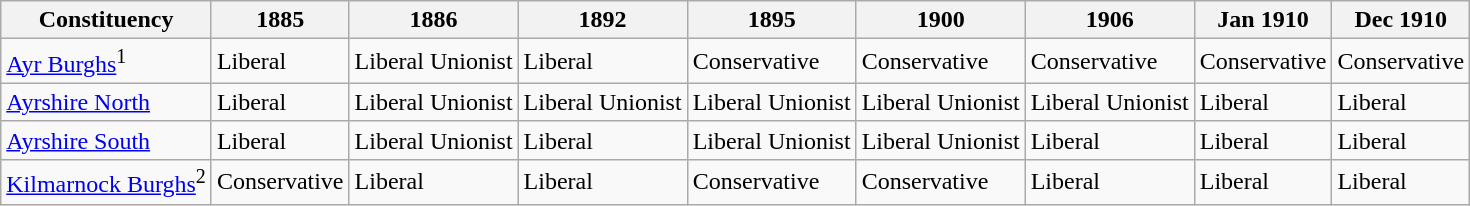<table class="wikitable">
<tr>
<th>Constituency</th>
<th>1885</th>
<th>1886</th>
<th>1892</th>
<th>1895</th>
<th>1900</th>
<th>1906</th>
<th>Jan 1910</th>
<th>Dec 1910</th>
</tr>
<tr>
<td><a href='#'>Ayr Burghs</a><sup>1</sup></td>
<td bgcolor=>Liberal</td>
<td bgcolor=>Liberal Unionist</td>
<td bgcolor=>Liberal</td>
<td bgcolor=>Conservative</td>
<td bgcolor=>Conservative</td>
<td bgcolor=>Conservative</td>
<td bgcolor=>Conservative</td>
<td bgcolor=>Conservative</td>
</tr>
<tr>
<td><a href='#'>Ayrshire North</a></td>
<td bgcolor=>Liberal</td>
<td bgcolor=>Liberal Unionist</td>
<td bgcolor=>Liberal Unionist</td>
<td bgcolor=>Liberal Unionist</td>
<td bgcolor=>Liberal Unionist</td>
<td bgcolor=>Liberal Unionist</td>
<td bgcolor=>Liberal</td>
<td bgcolor=>Liberal</td>
</tr>
<tr>
<td><a href='#'>Ayrshire South</a></td>
<td bgcolor=>Liberal</td>
<td bgcolor=>Liberal Unionist</td>
<td bgcolor=>Liberal</td>
<td bgcolor=>Liberal Unionist</td>
<td bgcolor=>Liberal Unionist</td>
<td bgcolor=>Liberal</td>
<td bgcolor=>Liberal</td>
<td bgcolor=>Liberal</td>
</tr>
<tr>
<td><a href='#'>Kilmarnock Burghs</a><sup>2</sup></td>
<td bgcolor=>Conservative</td>
<td bgcolor=>Liberal</td>
<td bgcolor=>Liberal</td>
<td bgcolor=>Conservative</td>
<td bgcolor=>Conservative</td>
<td bgcolor=>Liberal</td>
<td bgcolor=>Liberal</td>
<td bgcolor=>Liberal</td>
</tr>
</table>
